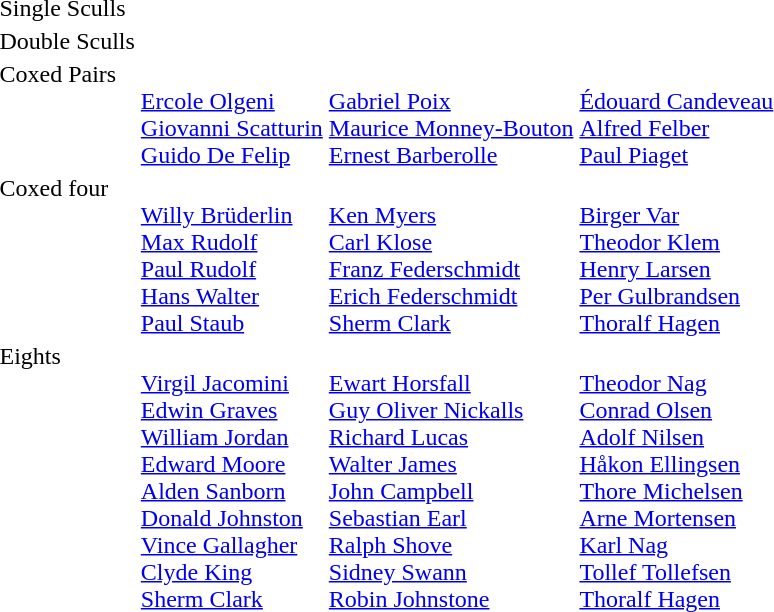<table>
<tr>
<td>Single Sculls<br></td>
<td></td>
<td></td>
<td></td>
</tr>
<tr valign="top">
<td>Double Sculls<br></td>
<td></td>
<td></td>
<td></td>
</tr>
<tr valign="top">
<td>Coxed Pairs<br></td>
<td><br><a href='#'>Ercole Olgeni</a><br><a href='#'>Giovanni Scatturin</a><br><a href='#'>Guido De Felip</a></td>
<td><br><a href='#'>Gabriel Poix</a><br><a href='#'>Maurice Monney-Bouton</a><br><a href='#'>Ernest Barberolle</a></td>
<td><br><a href='#'>Édouard Candeveau</a><br><a href='#'>Alfred Felber</a><br><a href='#'>Paul Piaget</a></td>
</tr>
<tr valign="top">
<td>Coxed four<br></td>
<td><br><a href='#'>Willy Brüderlin</a><br><a href='#'>Max Rudolf</a><br><a href='#'>Paul Rudolf</a><br><a href='#'>Hans Walter</a><br><a href='#'>Paul Staub</a></td>
<td><br><a href='#'>Ken Myers</a><br><a href='#'>Carl Klose</a><br><a href='#'>Franz Federschmidt</a><br><a href='#'>Erich Federschmidt</a><br><a href='#'>Sherm Clark</a></td>
<td><br><a href='#'>Birger Var</a><br><a href='#'>Theodor Klem</a><br><a href='#'>Henry Larsen</a><br><a href='#'>Per Gulbrandsen</a><br><a href='#'>Thoralf Hagen</a></td>
</tr>
<tr valign="top">
<td>Eights<br></td>
<td><br><a href='#'>Virgil Jacomini</a><br><a href='#'>Edwin Graves</a><br><a href='#'>William Jordan</a><br><a href='#'>Edward Moore</a><br><a href='#'>Alden Sanborn</a><br><a href='#'>Donald Johnston</a><br><a href='#'>Vince Gallagher</a><br><a href='#'>Clyde King</a><br><a href='#'>Sherm Clark</a></td>
<td><br><a href='#'>Ewart Horsfall</a><br><a href='#'>Guy Oliver Nickalls</a><br><a href='#'>Richard Lucas</a><br><a href='#'>Walter James</a><br><a href='#'>John Campbell</a><br><a href='#'>Sebastian Earl</a><br><a href='#'>Ralph Shove</a><br><a href='#'>Sidney Swann</a><br><a href='#'>Robin Johnstone</a></td>
<td><br><a href='#'>Theodor Nag</a><br><a href='#'>Conrad Olsen</a><br><a href='#'>Adolf Nilsen</a><br><a href='#'>Håkon Ellingsen</a><br><a href='#'>Thore Michelsen</a><br><a href='#'>Arne Mortensen</a><br><a href='#'>Karl Nag</a><br><a href='#'>Tollef Tollefsen</a><br><a href='#'>Thoralf Hagen</a></td>
</tr>
</table>
